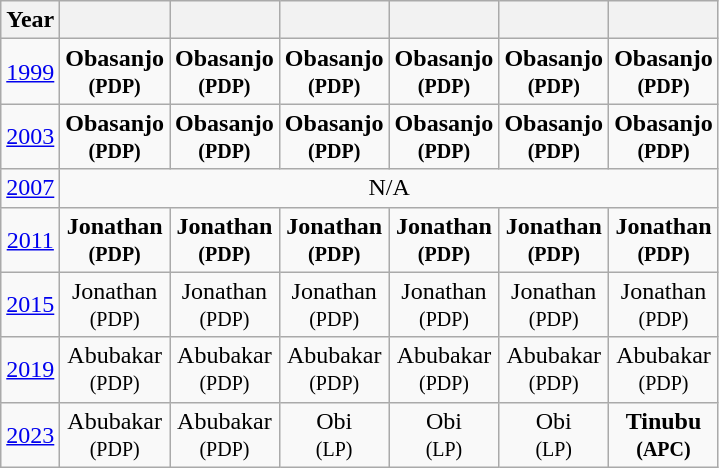<table class=wikitable style="text-align:center">
<tr>
<th>Year</th>
<th></th>
<th></th>
<th></th>
<th></th>
<th></th>
<th></th>
</tr>
<tr>
<td><a href='#'>1999</a></td>
<td><strong>Obasanjo<br><small>(PDP)</small></strong></td>
<td><strong>Obasanjo<br><small>(PDP)</small></strong></td>
<td><strong>Obasanjo<br><small>(PDP)</small></strong></td>
<td><strong>Obasanjo<br><small>(PDP)</small></strong></td>
<td><strong>Obasanjo<br><small>(PDP)</small></strong></td>
<td><strong>Obasanjo<br><small>(PDP)</small></strong></td>
</tr>
<tr>
<td><a href='#'>2003</a></td>
<td><strong>Obasanjo<br><small>(PDP)</small></strong></td>
<td><strong>Obasanjo<br><small>(PDP)</small></strong></td>
<td><strong>Obasanjo<br><small>(PDP)</small></strong></td>
<td><strong>Obasanjo<br><small>(PDP)</small></strong></td>
<td><strong>Obasanjo<br><small>(PDP)</small></strong></td>
<td><strong>Obasanjo<br><small>(PDP)</small></strong></td>
</tr>
<tr>
<td><a href='#'>2007</a></td>
<td colspan=6>N/A</td>
</tr>
<tr>
<td><a href='#'>2011</a></td>
<td><strong>Jonathan<br><small>(PDP)</small></strong></td>
<td><strong>Jonathan<br><small>(PDP)</small></strong></td>
<td><strong>Jonathan<br><small>(PDP)</small></strong></td>
<td><strong>Jonathan<br><small>(PDP)</small></strong></td>
<td><strong>Jonathan<br><small>(PDP)</small></strong></td>
<td><strong>Jonathan<br><small>(PDP)</small></strong></td>
</tr>
<tr>
<td><a href='#'>2015</a></td>
<td>Jonathan<br><small>(PDP)</small></td>
<td>Jonathan<br><small>(PDP)</small></td>
<td>Jonathan<br><small>(PDP)</small></td>
<td>Jonathan<br><small>(PDP)</small></td>
<td>Jonathan<br><small>(PDP)</small></td>
<td>Jonathan<br><small>(PDP)</small></td>
</tr>
<tr>
<td><a href='#'>2019</a></td>
<td>Abubakar<br><small>(PDP)</small></td>
<td>Abubakar<br><small>(PDP)</small></td>
<td>Abubakar<br><small>(PDP)</small></td>
<td>Abubakar<br><small>(PDP)</small></td>
<td>Abubakar<br><small>(PDP)</small></td>
<td>Abubakar<br><small>(PDP)</small></td>
</tr>
<tr>
<td><a href='#'>2023</a></td>
<td>Abubakar<br><small>(PDP)</small></td>
<td>Abubakar<br><small>(PDP)</small></td>
<td>Obi<br><small>(LP)</small></td>
<td>Obi<br><small>(LP)</small></td>
<td>Obi<br><small>(LP)</small></td>
<td><strong>Tinubu<br><small>(APC)</small></strong></td>
</tr>
</table>
